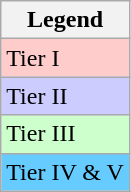<table class="wikitable">
<tr>
<th>Legend</th>
</tr>
<tr style="background:#fcc;">
<td>Tier I</td>
</tr>
<tr style="background:#ccf;">
<td>Tier II</td>
</tr>
<tr style="background:#cfc;">
<td>Tier III</td>
</tr>
<tr style="background:#6cf;">
<td>Tier IV & V</td>
</tr>
</table>
